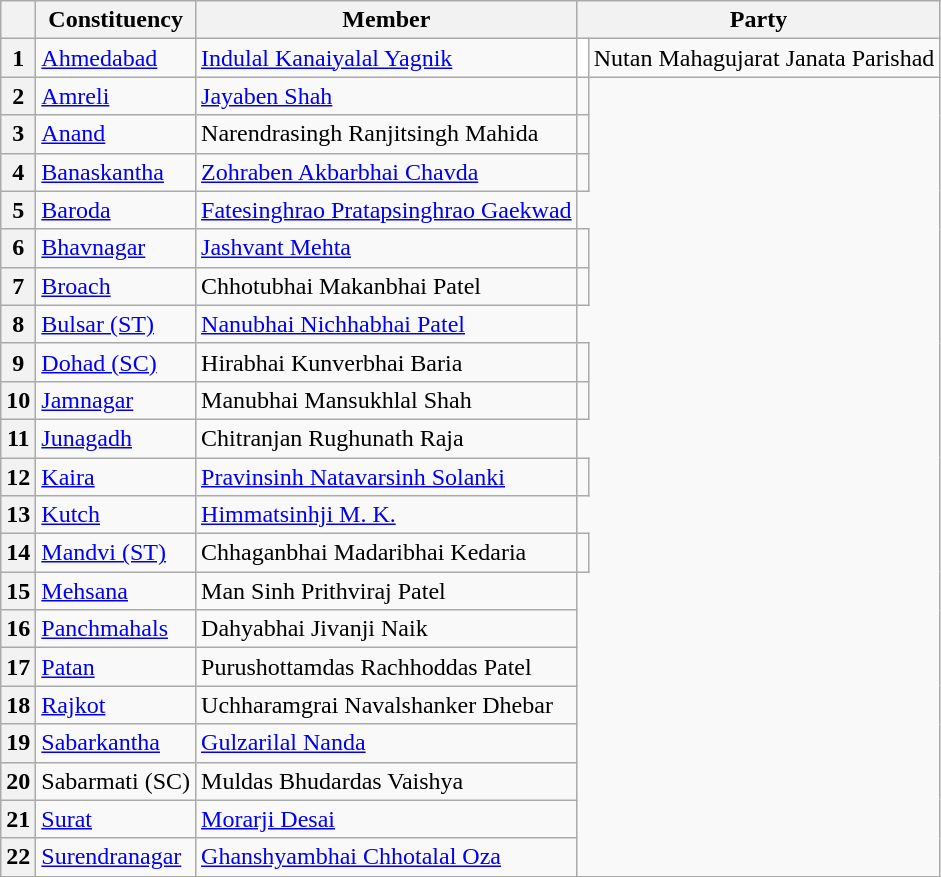<table class="wikitable sortable">
<tr>
<th></th>
<th>Constituency</th>
<th>Member</th>
<th colspan=2>Party</th>
</tr>
<tr>
<th>1</th>
<td><a href='#'>Ahmedabad</a></td>
<td><a href='#'>Indulal Kanaiyalal Yagnik</a></td>
<td style="background-color: #FFFFFF;"></td>
<td>Nutan Mahagujarat Janata Parishad</td>
</tr>
<tr>
<th>2</th>
<td><a href='#'>Amreli</a></td>
<td><a href='#'>Jayaben Shah</a></td>
<td></td>
</tr>
<tr>
<th>3</th>
<td><a href='#'>Anand</a></td>
<td>Narendrasingh Ranjitsingh Mahida</td>
<td></td>
</tr>
<tr>
<th>4</th>
<td><a href='#'>Banaskantha</a></td>
<td><a href='#'>Zohraben Akbarbhai Chavda</a></td>
<td></td>
</tr>
<tr>
<th>5</th>
<td><a href='#'>Baroda</a></td>
<td><a href='#'>Fatesinghrao Pratapsinghrao Gaekwad</a></td>
</tr>
<tr>
<th>6</th>
<td><a href='#'>Bhavnagar</a></td>
<td><a href='#'>Jashvant Mehta</a></td>
<td></td>
</tr>
<tr>
<th>7</th>
<td><a href='#'>Broach</a></td>
<td>Chhotubhai Makanbhai Patel</td>
<td></td>
</tr>
<tr>
<th>8</th>
<td><a href='#'>Bulsar (ST)</a></td>
<td><a href='#'>Nanubhai Nichhabhai Patel</a></td>
</tr>
<tr>
<th>9</th>
<td><a href='#'>Dohad (SC)</a></td>
<td>Hirabhai Kunverbhai Baria</td>
<td></td>
</tr>
<tr>
<th>10</th>
<td><a href='#'>Jamnagar</a></td>
<td>Manubhai Mansukhlal Shah</td>
<td></td>
</tr>
<tr>
<th>11</th>
<td><a href='#'>Junagadh</a></td>
<td>Chitranjan Rughunath Raja</td>
</tr>
<tr>
<th>12</th>
<td><a href='#'>Kaira</a></td>
<td><a href='#'>Pravinsinh Natavarsinh Solanki</a></td>
<td></td>
</tr>
<tr>
<th>13</th>
<td><a href='#'>Kutch</a></td>
<td><a href='#'>Himmatsinhji M. K.</a></td>
</tr>
<tr>
<th>14</th>
<td><a href='#'>Mandvi (ST)</a></td>
<td>Chhaganbhai Madaribhai Kedaria</td>
<td></td>
</tr>
<tr>
<th>15</th>
<td><a href='#'>Mehsana</a></td>
<td>Man Sinh Prithviraj Patel</td>
</tr>
<tr>
<th>16</th>
<td><a href='#'>Panchmahals</a></td>
<td>Dahyabhai Jivanji Naik</td>
</tr>
<tr>
<th>17</th>
<td><a href='#'>Patan</a></td>
<td>Purushottamdas Rachhoddas Patel</td>
</tr>
<tr>
<th>18</th>
<td><a href='#'>Rajkot</a></td>
<td>Uchharamgrai Navalshanker Dhebar</td>
</tr>
<tr>
<th>19</th>
<td><a href='#'>Sabarkantha</a></td>
<td><a href='#'>Gulzarilal Nanda</a></td>
</tr>
<tr>
<th>20</th>
<td>Sabarmati (SC)</td>
<td>Muldas Bhudardas Vaishya</td>
</tr>
<tr>
<th>21</th>
<td><a href='#'>Surat</a></td>
<td><a href='#'>Morarji Desai</a></td>
</tr>
<tr>
<th>22</th>
<td><a href='#'>Surendranagar</a></td>
<td><a href='#'>Ghanshyambhai Chhotalal Oza</a></td>
</tr>
<tr>
</tr>
</table>
